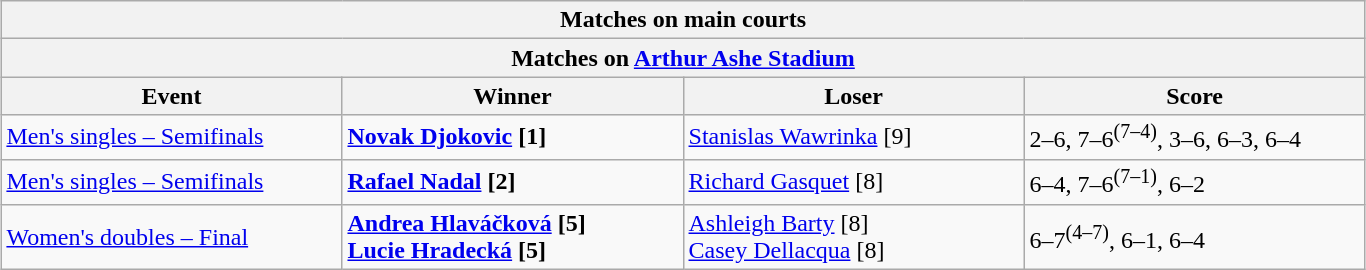<table class="wikitable collapsible uncollapsed" style="margin:auto;">
<tr>
<th colspan="4" style="white-space:nowrap;">Matches on main courts</th>
</tr>
<tr>
<th colspan="4"><strong>Matches on <a href='#'>Arthur Ashe Stadium</a></strong></th>
</tr>
<tr>
<th width="220">Event</th>
<th width="220">Winner</th>
<th width="220">Loser</th>
<th width="220">Score</th>
</tr>
<tr>
<td><a href='#'>Men's singles – Semifinals</a></td>
<td> <strong><a href='#'>Novak Djokovic</a> [1]</strong></td>
<td>  <a href='#'>Stanislas Wawrinka</a> [9]</td>
<td>2–6, 7–6<sup>(7–4)</sup>, 3–6, 6–3, 6–4</td>
</tr>
<tr>
<td><a href='#'>Men's singles – Semifinals</a></td>
<td> <strong><a href='#'>Rafael Nadal</a> [2]</strong></td>
<td> <a href='#'>Richard Gasquet</a> [8]</td>
<td>6–4, 7–6<sup>(7–1)</sup>, 6–2</td>
</tr>
<tr>
<td><a href='#'>Women's doubles – Final</a></td>
<td> <strong><a href='#'>Andrea Hlaváčková</a> [5]</strong> <br>  <strong><a href='#'>Lucie Hradecká</a> [5]</strong></td>
<td> <a href='#'>Ashleigh Barty</a> [8] <br>  <a href='#'>Casey Dellacqua</a> [8]</td>
<td>6–7<sup>(4–7)</sup>, 6–1, 6–4</td>
</tr>
</table>
